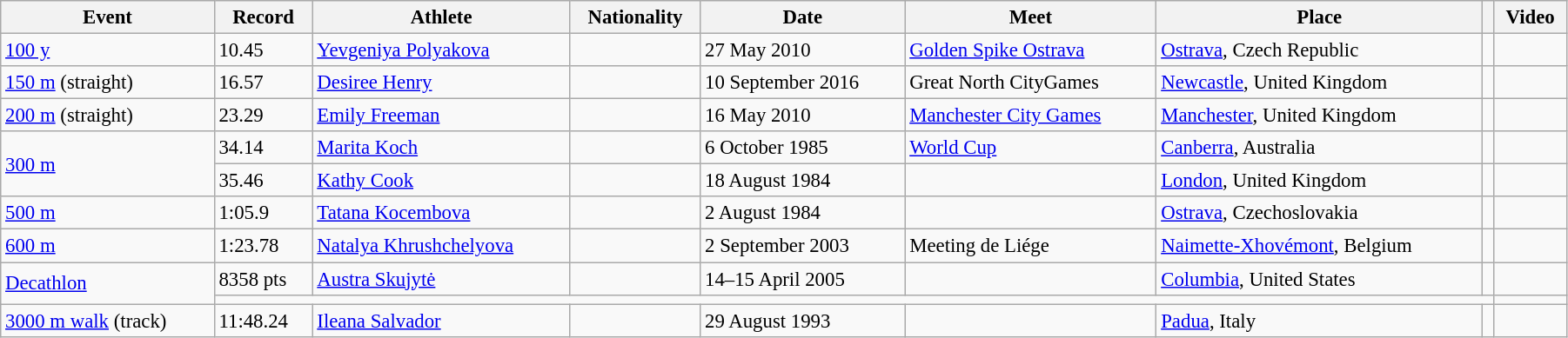<table class="wikitable" style="font-size:95%; width: 95%;">
<tr>
<th>Event</th>
<th>Record</th>
<th>Athlete</th>
<th>Nationality</th>
<th>Date</th>
<th>Meet</th>
<th>Place</th>
<th></th>
<th>Video</th>
</tr>
<tr>
<td><a href='#'>100 y</a></td>
<td>10.45 </td>
<td><a href='#'>Yevgeniya Polyakova</a></td>
<td></td>
<td>27 May 2010</td>
<td><a href='#'>Golden Spike Ostrava</a></td>
<td><a href='#'>Ostrava</a>, Czech Republic</td>
<td></td>
<td></td>
</tr>
<tr>
<td><a href='#'>150 m</a> (straight)</td>
<td>16.57 </td>
<td><a href='#'>Desiree Henry</a></td>
<td></td>
<td>10 September 2016</td>
<td>Great North CityGames</td>
<td><a href='#'>Newcastle</a>, United Kingdom</td>
<td></td>
<td></td>
</tr>
<tr>
<td><a href='#'>200 m</a> (straight)</td>
<td>23.29 </td>
<td><a href='#'>Emily Freeman</a></td>
<td></td>
<td>16 May 2010</td>
<td><a href='#'>Manchester City Games</a></td>
<td><a href='#'>Manchester</a>, United Kingdom</td>
<td></td>
<td></td>
</tr>
<tr>
<td rowspan=2><a href='#'>300 m</a></td>
<td>34.14</td>
<td><a href='#'>Marita Koch</a></td>
<td></td>
<td>6 October 1985</td>
<td><a href='#'>World Cup</a></td>
<td><a href='#'>Canberra</a>, Australia</td>
<td></td>
<td></td>
</tr>
<tr>
<td>35.46</td>
<td><a href='#'>Kathy Cook</a></td>
<td></td>
<td>18 August 1984</td>
<td></td>
<td><a href='#'>London</a>, United Kingdom</td>
<td></td>
<td></td>
</tr>
<tr>
<td><a href='#'>500 m</a></td>
<td>1:05.9 </td>
<td><a href='#'>Tatana Kocembova</a></td>
<td></td>
<td>2 August 1984</td>
<td></td>
<td><a href='#'>Ostrava</a>, Czechoslovakia</td>
<td></td>
<td></td>
</tr>
<tr>
<td><a href='#'>600 m</a></td>
<td>1:23.78</td>
<td><a href='#'>Natalya Khrushchelyova</a></td>
<td></td>
<td>2 September 2003</td>
<td>Meeting de Liége</td>
<td><a href='#'>Naimette-Xhovémont</a>, Belgium</td>
<td></td>
<td></td>
</tr>
<tr>
<td rowspan=2><a href='#'>Decathlon</a></td>
<td>8358 pts </td>
<td><a href='#'>Austra Skujytė</a></td>
<td></td>
<td>14–15 April 2005</td>
<td></td>
<td><a href='#'>Columbia</a>, United States</td>
<td></td>
</tr>
<tr>
<td colspan=7></td>
<td></td>
</tr>
<tr>
<td><a href='#'>3000 m walk</a> (track)</td>
<td>11:48.24 </td>
<td><a href='#'>Ileana Salvador</a></td>
<td></td>
<td>29 August 1993</td>
<td></td>
<td><a href='#'>Padua</a>, Italy</td>
<td></td>
<td></td>
</tr>
</table>
